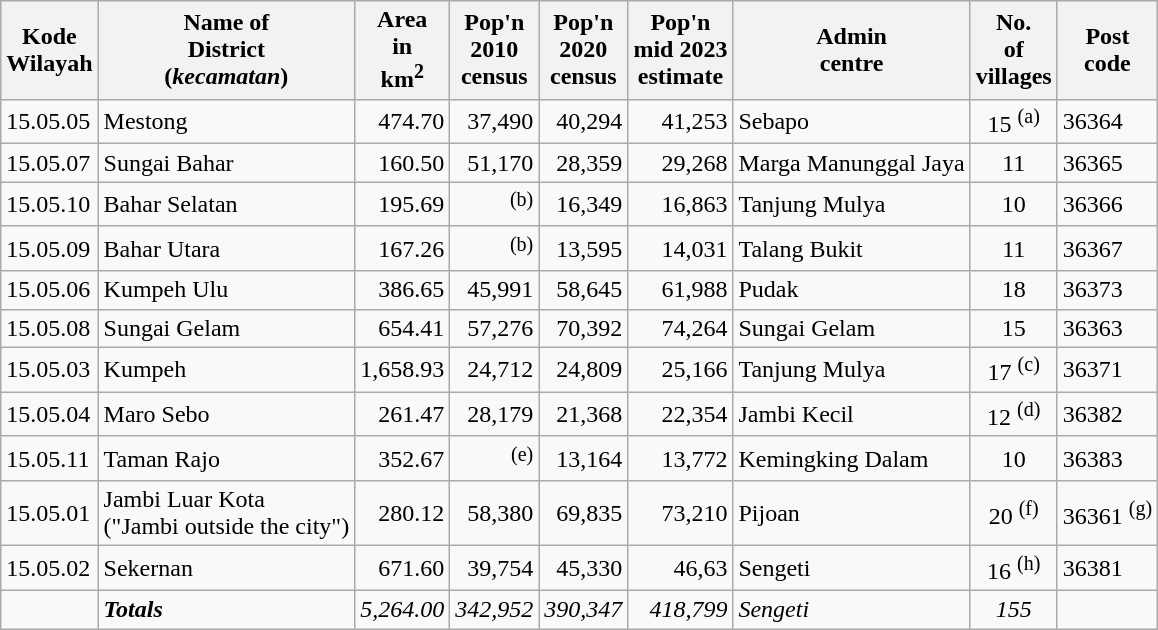<table class="wikitable">
<tr>
<th>Kode <br>Wilayah</th>
<th>Name of<br>District<br>(<em>kecamatan</em>)</th>
<th>Area<br>in<br>km<sup>2</sup></th>
<th>Pop'n <br>2010<br>census</th>
<th>Pop'n <br>2020<br>census</th>
<th>Pop'n <br>mid 2023<br>estimate</th>
<th>Admin <br> centre</th>
<th>No.<br> of <br>villages</th>
<th>Post<br>code</th>
</tr>
<tr>
<td>15.05.05</td>
<td>Mestong</td>
<td align="right">474.70</td>
<td align="right">37,490</td>
<td align="right">40,294</td>
<td align="right">41,253</td>
<td>Sebapo</td>
<td align="center">15 <sup>(a)</sup></td>
<td>36364</td>
</tr>
<tr>
<td>15.05.07</td>
<td>Sungai Bahar</td>
<td align="right">160.50</td>
<td align="right">51,170</td>
<td align="right">28,359</td>
<td align="right">29,268</td>
<td>Marga Manunggal Jaya</td>
<td align="center">11</td>
<td>36365</td>
</tr>
<tr>
<td>15.05.10</td>
<td>Bahar Selatan</td>
<td align="right">195.69</td>
<td align="right"><sup>(b)</sup></td>
<td align="right">16,349</td>
<td align="right">16,863</td>
<td>Tanjung Mulya</td>
<td align="center">10</td>
<td>36366</td>
</tr>
<tr>
<td>15.05.09</td>
<td>Bahar Utara</td>
<td align="right">167.26</td>
<td align="right"><sup>(b)</sup></td>
<td align="right">13,595</td>
<td align="right">14,031</td>
<td>Talang Bukit</td>
<td align="center">11</td>
<td>36367</td>
</tr>
<tr>
<td>15.05.06</td>
<td>Kumpeh Ulu</td>
<td align="right">386.65</td>
<td align="right">45,991</td>
<td align="right">58,645</td>
<td align="right">61,988</td>
<td>Pudak</td>
<td align="center">18</td>
<td>36373</td>
</tr>
<tr>
<td>15.05.08</td>
<td>Sungai Gelam</td>
<td align="right">654.41</td>
<td align="right">57,276</td>
<td align="right">70,392</td>
<td align="right">74,264</td>
<td>Sungai Gelam</td>
<td align="center">15</td>
<td>36363</td>
</tr>
<tr>
<td>15.05.03</td>
<td>Kumpeh</td>
<td align="right">1,658.93</td>
<td align="right">24,712</td>
<td align="right">24,809</td>
<td align="right">25,166</td>
<td>Tanjung Mulya</td>
<td align="center">17 <sup>(c)</sup></td>
<td>36371</td>
</tr>
<tr>
<td>15.05.04</td>
<td>Maro Sebo</td>
<td align="right">261.47</td>
<td align="right">28,179</td>
<td align="right">21,368</td>
<td align="right">22,354</td>
<td>Jambi Kecil</td>
<td align="center">12 <sup>(d)</sup></td>
<td>36382</td>
</tr>
<tr>
<td>15.05.11</td>
<td>Taman Rajo</td>
<td align="right">352.67</td>
<td align="right"><sup>(e)</sup></td>
<td align="right">13,164</td>
<td align="right">13,772</td>
<td>Kemingking Dalam</td>
<td align="center">10</td>
<td>36383</td>
</tr>
<tr>
<td>15.05.01</td>
<td>Jambi Luar Kota <br>("Jambi outside the city")</td>
<td align="right">280.12</td>
<td align="right">58,380</td>
<td align="right">69,835</td>
<td align="right">73,210</td>
<td>Pijoan</td>
<td align="center">20 <sup>(f)</sup></td>
<td>36361 <sup>(g)</sup></td>
</tr>
<tr>
<td>15.05.02</td>
<td>Sekernan</td>
<td align="right">671.60</td>
<td align="right">39,754</td>
<td align="right">45,330</td>
<td align="right">46,63</td>
<td>Sengeti</td>
<td align="center">16 <sup>(h)</sup></td>
<td>36381</td>
</tr>
<tr>
<td></td>
<td><strong><em>Totals</em></strong></td>
<td align="right"><em>5,264.00</em></td>
<td align="right"><em>342,952</em></td>
<td align="right"><em>390,347</em></td>
<td align="right"><em>418,799</em></td>
<td><em>Sengeti</em></td>
<td align="center"><em>155</em></td>
<td></td>
</tr>
</table>
